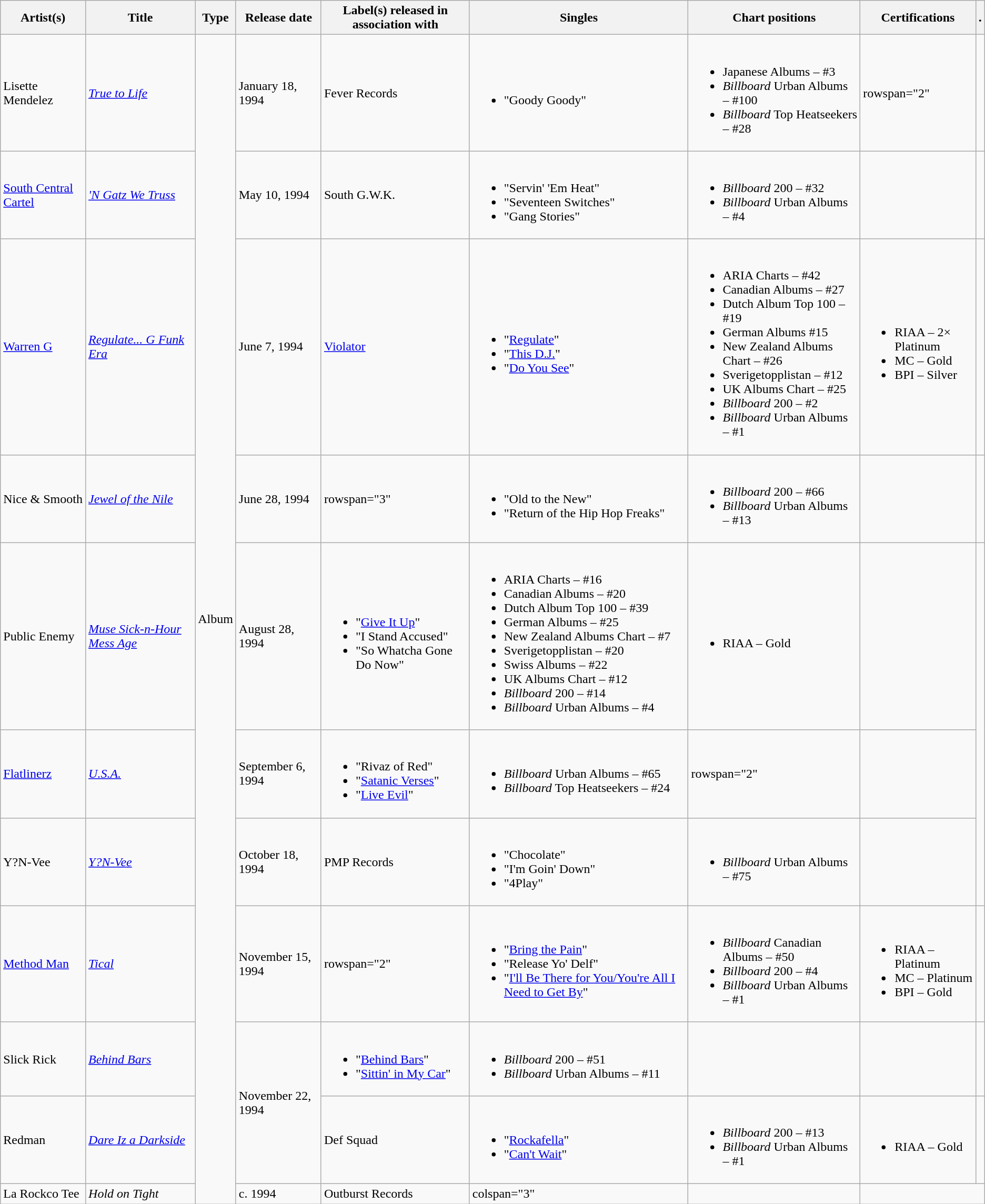<table class="wikitable">
<tr>
<th>Artist(s)</th>
<th>Title</th>
<th>Type</th>
<th>Release date</th>
<th>Label(s) released in association with</th>
<th>Singles</th>
<th>Chart positions</th>
<th>Certifications</th>
<th>.</th>
</tr>
<tr>
<td>Lisette Mendelez</td>
<td><a href='#'><em>True to Life</em></a></td>
<td rowspan="11">Album</td>
<td>January 18, 1994</td>
<td>Fever Records</td>
<td><br><ul><li>"Goody Goody"</li></ul></td>
<td><br><ul><li>Japanese Albums – #3</li><li><em>Billboard</em> Urban Albums – #100</li><li><em>Billboard</em> Top Heatseekers – #28</li></ul></td>
<td>rowspan="2" </td>
<td></td>
</tr>
<tr>
<td><a href='#'>South Central Cartel</a></td>
<td><em><a href='#'>'N Gatz We Truss</a></em></td>
<td>May 10, 1994</td>
<td>South G.W.K.</td>
<td><br><ul><li>"Servin' 'Em Heat"</li><li>"Seventeen Switches"</li><li>"Gang Stories"</li></ul></td>
<td><br><ul><li><em>Billboard</em> 200 – #32</li><li><em>Billboard</em> Urban Albums – #4</li></ul></td>
<td></td>
</tr>
<tr>
<td><a href='#'>Warren G</a></td>
<td><em><a href='#'>Regulate... G Funk Era</a></em></td>
<td>June 7, 1994</td>
<td><a href='#'>Violator</a></td>
<td><br><ul><li>"<a href='#'>Regulate</a>"</li><li>"<a href='#'>This D.J.</a>"</li><li>"<a href='#'>Do You See</a>"</li></ul></td>
<td><br><ul><li>ARIA Charts – #42</li><li>Canadian Albums – #27</li><li>Dutch Album Top 100 – #19</li><li>German Albums  #15</li><li>New Zealand Albums Chart – #26</li><li>Sverigetopplistan – #12</li><li>UK Albums Chart – #25</li><li><em>Billboard</em> 200 – #2</li><li><em>Billboard</em> Urban Albums – #1</li></ul></td>
<td><br><ul><li>RIAA – 2× Platinum</li><li>MC – Gold</li><li>BPI – Silver</li></ul></td>
<td></td>
</tr>
<tr>
<td>Nice & Smooth</td>
<td><em><a href='#'>Jewel of the Nile</a></em></td>
<td>June 28, 1994</td>
<td>rowspan="3" </td>
<td><br><ul><li>"Old to the New"</li><li>"Return of the Hip Hop Freaks"</li></ul></td>
<td><br><ul><li><em>Billboard</em> 200 – #66</li><li><em>Billboard</em> Urban Albums – #13</li></ul></td>
<td></td>
<td></td>
</tr>
<tr>
<td>Public Enemy</td>
<td><em><a href='#'>Muse Sick-n-Hour Mess Age</a></em></td>
<td>August 28, 1994</td>
<td><br><ul><li>"<a href='#'>Give It Up</a>"</li><li>"I Stand Accused"</li><li>"So Whatcha Gone Do Now"</li></ul></td>
<td><br><ul><li>ARIA Charts – #16</li><li>Canadian Albums – #20</li><li>Dutch Album Top 100 – #39</li><li>German Albums – #25</li><li>New Zealand Albums Chart – #7</li><li>Sverigetopplistan – #20</li><li>Swiss Albums – #22</li><li>UK Albums Chart – #12</li><li><em>Billboard</em> 200 – #14</li><li><em>Billboard</em> Urban Albums – #4</li></ul></td>
<td><br><ul><li>RIAA – Gold</li></ul></td>
<td></td>
</tr>
<tr>
<td><a href='#'>Flatlinerz</a></td>
<td><a href='#'><em>U.S.A.</em></a></td>
<td>September 6, 1994</td>
<td><br><ul><li>"Rivaz of Red"</li><li>"<a href='#'>Satanic Verses</a>"</li><li>"<a href='#'>Live Evil</a>"</li></ul></td>
<td><br><ul><li><em>Billboard</em> Urban Albums – #65</li><li><em>Billboard</em> Top Heatseekers – #24</li></ul></td>
<td>rowspan="2" </td>
<td></td>
</tr>
<tr>
<td>Y?N-Vee</td>
<td><em><a href='#'>Y?N-Vee</a></em></td>
<td>October 18, 1994</td>
<td>PMP Records</td>
<td><br><ul><li>"Chocolate"</li><li>"I'm Goin' Down"</li><li>"4Play"</li></ul></td>
<td><br><ul><li><em>Billboard</em> Urban Albums – #75</li></ul></td>
<td></td>
</tr>
<tr>
<td><a href='#'>Method Man</a></td>
<td><a href='#'><em>Tical</em></a></td>
<td>November 15, 1994</td>
<td>rowspan="2" </td>
<td><br><ul><li>"<a href='#'>Bring the Pain</a>"</li><li>"Release Yo' Delf"</li><li>"<a href='#'>I'll Be There for You/You're All I Need to Get By</a>"</li></ul></td>
<td><br><ul><li><em>Billboard</em> Canadian Albums – #50</li><li><em>Billboard</em> 200 – #4</li><li><em>Billboard</em> Urban Albums – #1</li></ul></td>
<td><br><ul><li>RIAA – Platinum</li><li>MC – Platinum</li><li>BPI – Gold</li></ul></td>
<td></td>
</tr>
<tr>
<td>Slick Rick</td>
<td><a href='#'><em>Behind Bars</em></a></td>
<td rowspan="2">November 22, 1994</td>
<td><br><ul><li>"<a href='#'>Behind Bars</a>"</li><li>"<a href='#'>Sittin' in My Car</a>"</li></ul></td>
<td><br><ul><li><em>Billboard</em> 200 – #51</li><li><em>Billboard</em> Urban Albums – #11</li></ul></td>
<td></td>
<td></td>
</tr>
<tr>
<td>Redman</td>
<td><em><a href='#'>Dare Iz a Darkside</a></em></td>
<td>Def Squad</td>
<td><br><ul><li>"<a href='#'>Rockafella</a>"</li><li>"<a href='#'>Can't Wait</a>"</li></ul></td>
<td><br><ul><li><em>Billboard</em> 200 – #13</li><li><em>Billboard</em> Urban Albums – #1</li></ul></td>
<td><br><ul><li>RIAA – Gold</li></ul></td>
<td></td>
</tr>
<tr>
<td>La Rockco Tee</td>
<td><em>Hold on Tight</em></td>
<td>c. 1994</td>
<td>Outburst Records</td>
<td>colspan="3" </td>
<td></td>
</tr>
</table>
